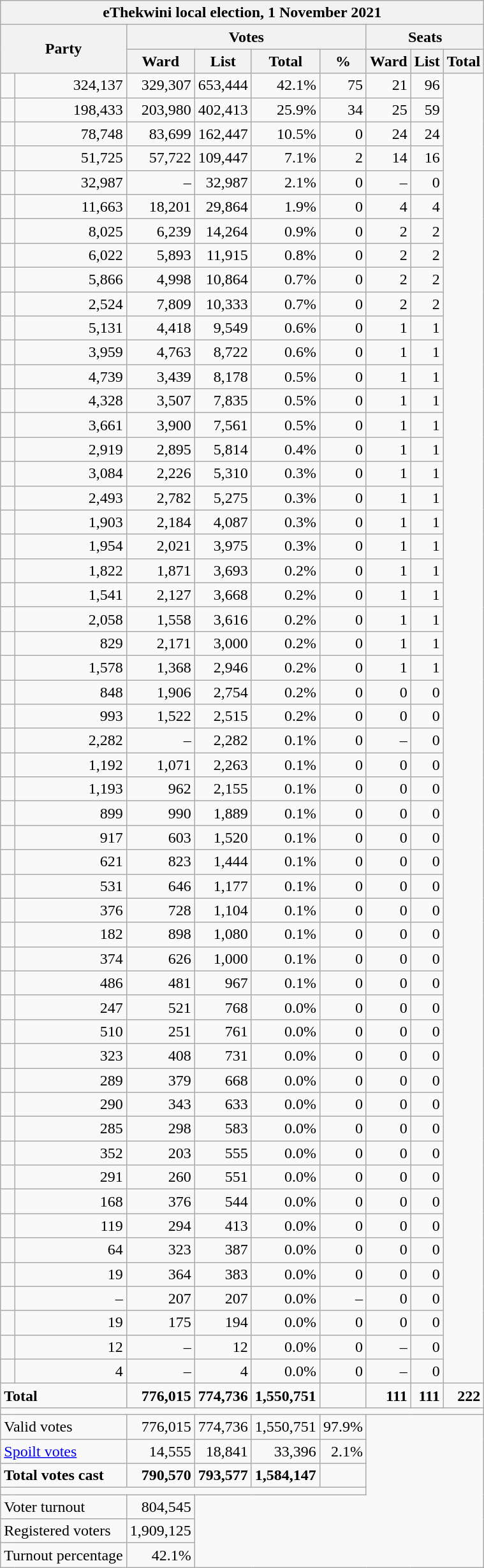<table class=wikitable style="text-align:right">
<tr>
<th colspan="9" align="center">eThekwini local election, 1 November 2021</th>
</tr>
<tr>
<th rowspan="2" colspan="2">Party</th>
<th colspan="4" align="center">Votes</th>
<th colspan="3" align="center">Seats</th>
</tr>
<tr>
<th>Ward</th>
<th>List</th>
<th>Total</th>
<th>%</th>
<th>Ward</th>
<th>List</th>
<th>Total</th>
</tr>
<tr>
<td></td>
<td>324,137</td>
<td>329,307</td>
<td>653,444</td>
<td>42.1%</td>
<td>75</td>
<td>21</td>
<td>96</td>
</tr>
<tr>
<td></td>
<td>198,433</td>
<td>203,980</td>
<td>402,413</td>
<td>25.9%</td>
<td>34</td>
<td>25</td>
<td>59</td>
</tr>
<tr>
<td></td>
<td>78,748</td>
<td>83,699</td>
<td>162,447</td>
<td>10.5%</td>
<td>0</td>
<td>24</td>
<td>24</td>
</tr>
<tr>
<td></td>
<td>51,725</td>
<td>57,722</td>
<td>109,447</td>
<td>7.1%</td>
<td>2</td>
<td>14</td>
<td>16</td>
</tr>
<tr>
<td></td>
<td>32,987</td>
<td>–</td>
<td>32,987</td>
<td>2.1%</td>
<td>0</td>
<td>–</td>
<td>0</td>
</tr>
<tr>
<td></td>
<td>11,663</td>
<td>18,201</td>
<td>29,864</td>
<td>1.9%</td>
<td>0</td>
<td>4</td>
<td>4</td>
</tr>
<tr>
<td></td>
<td>8,025</td>
<td>6,239</td>
<td>14,264</td>
<td>0.9%</td>
<td>0</td>
<td>2</td>
<td>2</td>
</tr>
<tr>
<td></td>
<td>6,022</td>
<td>5,893</td>
<td>11,915</td>
<td>0.8%</td>
<td>0</td>
<td>2</td>
<td>2</td>
</tr>
<tr>
<td></td>
<td>5,866</td>
<td>4,998</td>
<td>10,864</td>
<td>0.7%</td>
<td>0</td>
<td>2</td>
<td>2</td>
</tr>
<tr>
<td></td>
<td>2,524</td>
<td>7,809</td>
<td>10,333</td>
<td>0.7%</td>
<td>0</td>
<td>2</td>
<td>2</td>
</tr>
<tr>
<td></td>
<td>5,131</td>
<td>4,418</td>
<td>9,549</td>
<td>0.6%</td>
<td>0</td>
<td>1</td>
<td>1</td>
</tr>
<tr>
<td></td>
<td>3,959</td>
<td>4,763</td>
<td>8,722</td>
<td>0.6%</td>
<td>0</td>
<td>1</td>
<td>1</td>
</tr>
<tr>
<td></td>
<td>4,739</td>
<td>3,439</td>
<td>8,178</td>
<td>0.5%</td>
<td>0</td>
<td>1</td>
<td>1</td>
</tr>
<tr>
<td></td>
<td>4,328</td>
<td>3,507</td>
<td>7,835</td>
<td>0.5%</td>
<td>0</td>
<td>1</td>
<td>1</td>
</tr>
<tr>
<td></td>
<td>3,661</td>
<td>3,900</td>
<td>7,561</td>
<td>0.5%</td>
<td>0</td>
<td>1</td>
<td>1</td>
</tr>
<tr>
<td></td>
<td>2,919</td>
<td>2,895</td>
<td>5,814</td>
<td>0.4%</td>
<td>0</td>
<td>1</td>
<td>1</td>
</tr>
<tr>
<td></td>
<td>3,084</td>
<td>2,226</td>
<td>5,310</td>
<td>0.3%</td>
<td>0</td>
<td>1</td>
<td>1</td>
</tr>
<tr>
<td></td>
<td>2,493</td>
<td>2,782</td>
<td>5,275</td>
<td>0.3%</td>
<td>0</td>
<td>1</td>
<td>1</td>
</tr>
<tr>
<td></td>
<td>1,903</td>
<td>2,184</td>
<td>4,087</td>
<td>0.3%</td>
<td>0</td>
<td>1</td>
<td>1</td>
</tr>
<tr>
<td></td>
<td>1,954</td>
<td>2,021</td>
<td>3,975</td>
<td>0.3%</td>
<td>0</td>
<td>1</td>
<td>1</td>
</tr>
<tr>
<td></td>
<td>1,822</td>
<td>1,871</td>
<td>3,693</td>
<td>0.2%</td>
<td>0</td>
<td>1</td>
<td>1</td>
</tr>
<tr>
<td></td>
<td>1,541</td>
<td>2,127</td>
<td>3,668</td>
<td>0.2%</td>
<td>0</td>
<td>1</td>
<td>1</td>
</tr>
<tr>
<td></td>
<td>2,058</td>
<td>1,558</td>
<td>3,616</td>
<td>0.2%</td>
<td>0</td>
<td>1</td>
<td>1</td>
</tr>
<tr>
<td></td>
<td>829</td>
<td>2,171</td>
<td>3,000</td>
<td>0.2%</td>
<td>0</td>
<td>1</td>
<td>1</td>
</tr>
<tr>
<td></td>
<td>1,578</td>
<td>1,368</td>
<td>2,946</td>
<td>0.2%</td>
<td>0</td>
<td>1</td>
<td>1</td>
</tr>
<tr>
<td></td>
<td>848</td>
<td>1,906</td>
<td>2,754</td>
<td>0.2%</td>
<td>0</td>
<td>0</td>
<td>0</td>
</tr>
<tr>
<td></td>
<td>993</td>
<td>1,522</td>
<td>2,515</td>
<td>0.2%</td>
<td>0</td>
<td>0</td>
<td>0</td>
</tr>
<tr>
<td></td>
<td>2,282</td>
<td>–</td>
<td>2,282</td>
<td>0.1%</td>
<td>0</td>
<td>–</td>
<td>0</td>
</tr>
<tr>
<td></td>
<td>1,192</td>
<td>1,071</td>
<td>2,263</td>
<td>0.1%</td>
<td>0</td>
<td>0</td>
<td>0</td>
</tr>
<tr>
<td></td>
<td>1,193</td>
<td>962</td>
<td>2,155</td>
<td>0.1%</td>
<td>0</td>
<td>0</td>
<td>0</td>
</tr>
<tr>
<td></td>
<td>899</td>
<td>990</td>
<td>1,889</td>
<td>0.1%</td>
<td>0</td>
<td>0</td>
<td>0</td>
</tr>
<tr>
<td></td>
<td>917</td>
<td>603</td>
<td>1,520</td>
<td>0.1%</td>
<td>0</td>
<td>0</td>
<td>0</td>
</tr>
<tr>
<td></td>
<td>621</td>
<td>823</td>
<td>1,444</td>
<td>0.1%</td>
<td>0</td>
<td>0</td>
<td>0</td>
</tr>
<tr>
<td></td>
<td>531</td>
<td>646</td>
<td>1,177</td>
<td>0.1%</td>
<td>0</td>
<td>0</td>
<td>0</td>
</tr>
<tr>
<td></td>
<td>376</td>
<td>728</td>
<td>1,104</td>
<td>0.1%</td>
<td>0</td>
<td>0</td>
<td>0</td>
</tr>
<tr>
<td></td>
<td>182</td>
<td>898</td>
<td>1,080</td>
<td>0.1%</td>
<td>0</td>
<td>0</td>
<td>0</td>
</tr>
<tr>
<td></td>
<td>374</td>
<td>626</td>
<td>1,000</td>
<td>0.1%</td>
<td>0</td>
<td>0</td>
<td>0</td>
</tr>
<tr>
<td></td>
<td>486</td>
<td>481</td>
<td>967</td>
<td>0.1%</td>
<td>0</td>
<td>0</td>
<td>0</td>
</tr>
<tr>
<td></td>
<td>247</td>
<td>521</td>
<td>768</td>
<td>0.0%</td>
<td>0</td>
<td>0</td>
<td>0</td>
</tr>
<tr>
<td></td>
<td>510</td>
<td>251</td>
<td>761</td>
<td>0.0%</td>
<td>0</td>
<td>0</td>
<td>0</td>
</tr>
<tr>
<td></td>
<td>323</td>
<td>408</td>
<td>731</td>
<td>0.0%</td>
<td>0</td>
<td>0</td>
<td>0</td>
</tr>
<tr>
<td></td>
<td>289</td>
<td>379</td>
<td>668</td>
<td>0.0%</td>
<td>0</td>
<td>0</td>
<td>0</td>
</tr>
<tr>
<td></td>
<td>290</td>
<td>343</td>
<td>633</td>
<td>0.0%</td>
<td>0</td>
<td>0</td>
<td>0</td>
</tr>
<tr>
<td></td>
<td>285</td>
<td>298</td>
<td>583</td>
<td>0.0%</td>
<td>0</td>
<td>0</td>
<td>0</td>
</tr>
<tr>
<td></td>
<td>352</td>
<td>203</td>
<td>555</td>
<td>0.0%</td>
<td>0</td>
<td>0</td>
<td>0</td>
</tr>
<tr>
<td></td>
<td>291</td>
<td>260</td>
<td>551</td>
<td>0.0%</td>
<td>0</td>
<td>0</td>
<td>0</td>
</tr>
<tr>
<td></td>
<td>168</td>
<td>376</td>
<td>544</td>
<td>0.0%</td>
<td>0</td>
<td>0</td>
<td>0</td>
</tr>
<tr>
<td></td>
<td>119</td>
<td>294</td>
<td>413</td>
<td>0.0%</td>
<td>0</td>
<td>0</td>
<td>0</td>
</tr>
<tr>
<td></td>
<td>64</td>
<td>323</td>
<td>387</td>
<td>0.0%</td>
<td>0</td>
<td>0</td>
<td>0</td>
</tr>
<tr>
<td></td>
<td>19</td>
<td>364</td>
<td>383</td>
<td>0.0%</td>
<td>0</td>
<td>0</td>
<td>0</td>
</tr>
<tr>
<td></td>
<td>–</td>
<td>207</td>
<td>207</td>
<td>0.0%</td>
<td>–</td>
<td>0</td>
<td>0</td>
</tr>
<tr>
<td></td>
<td>19</td>
<td>175</td>
<td>194</td>
<td>0.0%</td>
<td>0</td>
<td>0</td>
<td>0</td>
</tr>
<tr>
<td></td>
<td>12</td>
<td>–</td>
<td>12</td>
<td>0.0%</td>
<td>0</td>
<td>–</td>
<td>0</td>
</tr>
<tr>
<td></td>
<td>4</td>
<td>–</td>
<td>4</td>
<td>0.0%</td>
<td>0</td>
<td>–</td>
<td>0</td>
</tr>
<tr>
<td colspan="2" style="text-align:left"><strong>Total</strong></td>
<td><strong>776,015</strong></td>
<td><strong>774,736</strong></td>
<td><strong>1,550,751</strong></td>
<td></td>
<td><strong>111</strong></td>
<td><strong>111</strong></td>
<td><strong>222</strong></td>
</tr>
<tr>
<td colspan="9"></td>
</tr>
<tr>
<td colspan="2" style="text-align:left">Valid votes</td>
<td>776,015</td>
<td>774,736</td>
<td>1,550,751</td>
<td>97.9%</td>
</tr>
<tr>
<td colspan="2" style="text-align:left"><a href='#'>Spoilt votes</a></td>
<td>14,555</td>
<td>18,841</td>
<td>33,396</td>
<td>2.1%</td>
</tr>
<tr>
<td colspan="2" style="text-align:left"><strong>Total votes cast</strong></td>
<td><strong>790,570</strong></td>
<td><strong>793,577</strong></td>
<td><strong>1,584,147</strong></td>
<td></td>
</tr>
<tr>
<td colspan="6"></td>
</tr>
<tr>
<td colspan="2" style="text-align:left">Voter turnout</td>
<td>804,545</td>
</tr>
<tr>
<td colspan="2" style="text-align:left">Registered voters</td>
<td>1,909,125</td>
</tr>
<tr>
<td colspan="2" style="text-align:left">Turnout percentage</td>
<td>42.1%</td>
</tr>
</table>
